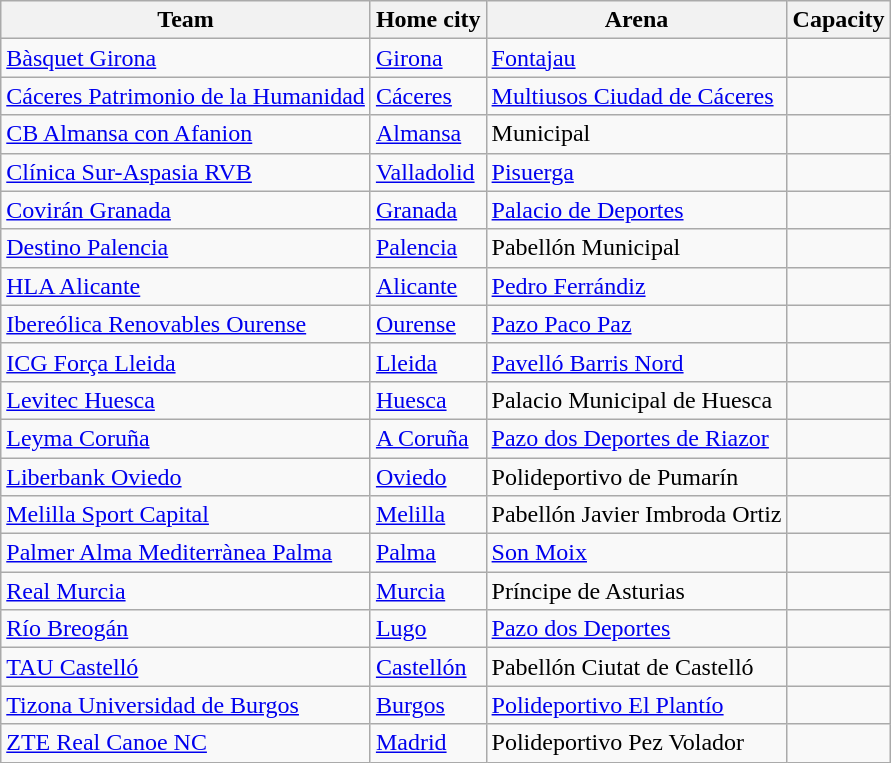<table class="wikitable sortable">
<tr>
<th>Team</th>
<th>Home city</th>
<th>Arena</th>
<th>Capacity</th>
</tr>
<tr>
<td><a href='#'>Bàsquet Girona</a></td>
<td><a href='#'>Girona</a></td>
<td><a href='#'>Fontajau</a></td>
<td style="text-align:center"></td>
</tr>
<tr>
<td><a href='#'>Cáceres Patrimonio de la Humanidad</a></td>
<td><a href='#'>Cáceres</a></td>
<td><a href='#'>Multiusos Ciudad de Cáceres</a></td>
<td style="text-align:center"></td>
</tr>
<tr>
<td><a href='#'>CB Almansa con Afanion</a></td>
<td><a href='#'>Almansa</a></td>
<td>Municipal</td>
<td style="text-align:center"></td>
</tr>
<tr>
<td><a href='#'>Clínica Sur-Aspasia RVB</a></td>
<td><a href='#'>Valladolid</a></td>
<td><a href='#'>Pisuerga</a></td>
<td style="text-align:center"></td>
</tr>
<tr>
<td><a href='#'>Covirán Granada</a></td>
<td><a href='#'>Granada</a></td>
<td><a href='#'>Palacio de Deportes</a></td>
<td style="text-align:center"></td>
</tr>
<tr>
<td><a href='#'>Destino Palencia</a></td>
<td><a href='#'>Palencia</a></td>
<td>Pabellón Municipal</td>
<td style="text-align:center"></td>
</tr>
<tr>
<td><a href='#'>HLA Alicante</a></td>
<td><a href='#'>Alicante</a></td>
<td><a href='#'>Pedro Ferrándiz</a></td>
<td style="text-align:center"></td>
</tr>
<tr>
<td><a href='#'>Ibereólica Renovables Ourense</a></td>
<td><a href='#'>Ourense</a></td>
<td><a href='#'>Pazo Paco Paz</a></td>
<td style="text-align:center"></td>
</tr>
<tr>
<td><a href='#'>ICG Força Lleida</a></td>
<td><a href='#'>Lleida</a></td>
<td><a href='#'>Pavelló Barris Nord</a></td>
<td style="text-align:center"></td>
</tr>
<tr>
<td><a href='#'>Levitec Huesca</a></td>
<td><a href='#'>Huesca</a></td>
<td>Palacio Municipal de Huesca</td>
<td style="text-align:center"></td>
</tr>
<tr>
<td><a href='#'>Leyma Coruña</a></td>
<td><a href='#'>A Coruña</a></td>
<td><a href='#'>Pazo dos Deportes de Riazor</a></td>
<td style="text-align:center"></td>
</tr>
<tr>
<td><a href='#'>Liberbank Oviedo</a></td>
<td><a href='#'>Oviedo</a></td>
<td>Polideportivo de Pumarín</td>
<td style="text-align:center"></td>
</tr>
<tr>
<td><a href='#'>Melilla Sport Capital</a></td>
<td><a href='#'>Melilla</a></td>
<td>Pabellón Javier Imbroda Ortiz</td>
<td style="text-align:center"></td>
</tr>
<tr>
<td><a href='#'>Palmer Alma Mediterrànea Palma</a></td>
<td><a href='#'>Palma</a></td>
<td><a href='#'>Son Moix</a></td>
<td style="text-align:center"></td>
</tr>
<tr>
<td><a href='#'>Real Murcia</a></td>
<td><a href='#'>Murcia</a></td>
<td>Príncipe de Asturias</td>
<td style="text-align:center"></td>
</tr>
<tr>
<td><a href='#'>Río Breogán</a></td>
<td><a href='#'>Lugo</a></td>
<td><a href='#'>Pazo dos Deportes</a></td>
<td style="text-align:center"></td>
</tr>
<tr>
<td><a href='#'>TAU Castelló</a></td>
<td><a href='#'>Castellón</a></td>
<td>Pabellón Ciutat de Castelló</td>
<td style="text-align:center"></td>
</tr>
<tr>
<td><a href='#'>Tizona Universidad de Burgos</a></td>
<td><a href='#'>Burgos</a></td>
<td><a href='#'>Polideportivo El Plantío</a></td>
<td style="text-align:center"></td>
</tr>
<tr>
<td><a href='#'>ZTE Real Canoe NC</a></td>
<td><a href='#'>Madrid</a></td>
<td>Polideportivo Pez Volador</td>
<td style="text-align:center"></td>
</tr>
</table>
